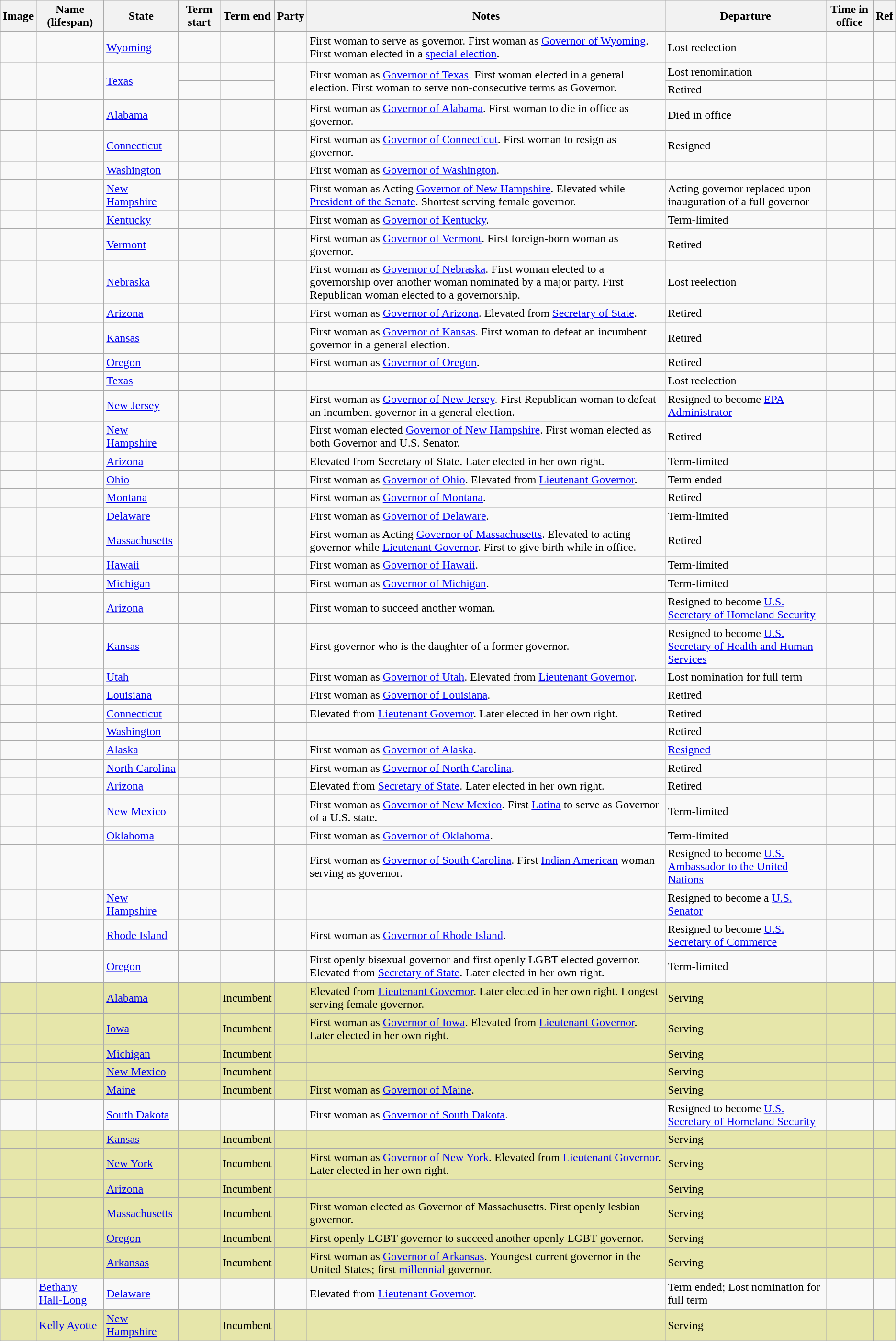<table class="wikitable sortable">
<tr>
<th>Image</th>
<th>Name<br>(lifespan)</th>
<th>State</th>
<th>Term start</th>
<th>Term end</th>
<th>Party</th>
<th>Notes</th>
<th>Departure</th>
<th>Time in office<br></th>
<th>Ref</th>
</tr>
<tr>
<td></td>
<td><br></td>
<td> <a href='#'>Wyoming</a></td>
<td></td>
<td></td>
<td></td>
<td>First woman to serve as governor. First woman as <a href='#'>Governor of Wyoming</a>. First woman elected in a <a href='#'>special election</a>.</td>
<td>Lost reelection</td>
<td></td>
<td></td>
</tr>
<tr>
<td rowspan=2></td>
<td rowspan=2><br></td>
<td rowspan=2> <a href='#'>Texas</a></td>
<td></td>
<td></td>
<td rowspan=2 ></td>
<td rowspan=2>First woman as <a href='#'>Governor of Texas</a>. First woman elected in a general election. First woman to serve non-consecutive terms as Governor.</td>
<td>Lost renomination</td>
<td></td>
<td></td>
</tr>
<tr>
<td></td>
<td></td>
<td>Retired</td>
<td></td>
<td></td>
</tr>
<tr>
<td></td>
<td><br></td>
<td> <a href='#'>Alabama</a></td>
<td></td>
<td></td>
<td></td>
<td>First woman as <a href='#'>Governor of Alabama</a>. First woman to die in office as governor.</td>
<td>Died in office</td>
<td></td>
<td></td>
</tr>
<tr>
<td></td>
<td><br></td>
<td> <a href='#'>Connecticut</a></td>
<td></td>
<td></td>
<td></td>
<td>First woman as <a href='#'>Governor of Connecticut</a>. First woman to resign as governor.</td>
<td>Resigned</td>
<td></td>
<td></td>
</tr>
<tr>
<td></td>
<td><br></td>
<td> <a href='#'>Washington</a></td>
<td></td>
<td></td>
<td></td>
<td>First woman as <a href='#'>Governor of Washington</a>.</td>
<td></td>
<td></td>
<td></td>
</tr>
<tr>
<td></td>
<td><br></td>
<td> <a href='#'>New Hampshire</a></td>
<td></td>
<td></td>
<td></td>
<td>First woman as Acting <a href='#'>Governor of New Hampshire</a>. Elevated while <a href='#'>President of the Senate</a>. Shortest serving female governor.</td>
<td>Acting governor replaced upon inauguration of a full governor</td>
<td></td>
<td></td>
</tr>
<tr>
<td></td>
<td><br></td>
<td> <a href='#'>Kentucky</a></td>
<td></td>
<td></td>
<td></td>
<td>First woman as <a href='#'>Governor of Kentucky</a>.</td>
<td>Term-limited</td>
<td></td>
<td></td>
</tr>
<tr>
<td></td>
<td><br></td>
<td> <a href='#'>Vermont</a></td>
<td></td>
<td></td>
<td></td>
<td>First woman as <a href='#'>Governor of Vermont</a>. First foreign-born woman as governor.</td>
<td>Retired</td>
<td></td>
<td></td>
</tr>
<tr>
<td></td>
<td><br></td>
<td> <a href='#'>Nebraska</a></td>
<td></td>
<td></td>
<td></td>
<td>First woman as <a href='#'>Governor of Nebraska</a>. First woman elected to a governorship over another woman nominated by a major party. First Republican woman elected to a governorship.</td>
<td>Lost reelection</td>
<td></td>
<td></td>
</tr>
<tr>
<td></td>
<td><br></td>
<td> <a href='#'>Arizona</a></td>
<td></td>
<td></td>
<td></td>
<td>First woman as <a href='#'>Governor of Arizona</a>. Elevated from <a href='#'>Secretary of State</a>.</td>
<td>Retired</td>
<td></td>
<td></td>
</tr>
<tr>
<td></td>
<td><br></td>
<td> <a href='#'>Kansas</a></td>
<td></td>
<td></td>
<td></td>
<td>First woman as <a href='#'>Governor of Kansas</a>. First woman to defeat an incumbent governor in a general election.</td>
<td>Retired</td>
<td></td>
<td></td>
</tr>
<tr>
<td></td>
<td><br></td>
<td> <a href='#'>Oregon</a></td>
<td></td>
<td></td>
<td></td>
<td>First woman as <a href='#'>Governor of Oregon</a>.</td>
<td>Retired</td>
<td></td>
<td></td>
</tr>
<tr>
<td></td>
<td><br></td>
<td> <a href='#'>Texas</a></td>
<td></td>
<td></td>
<td></td>
<td></td>
<td>Lost reelection</td>
<td></td>
<td></td>
</tr>
<tr>
<td></td>
<td><br></td>
<td> <a href='#'>New Jersey</a></td>
<td></td>
<td></td>
<td></td>
<td>First woman as <a href='#'>Governor of New Jersey</a>. First Republican woman to defeat an incumbent governor in a general election.</td>
<td>Resigned to become <a href='#'>EPA Administrator</a></td>
<td></td>
<td></td>
</tr>
<tr>
<td></td>
<td><br></td>
<td> <a href='#'>New Hampshire</a></td>
<td></td>
<td></td>
<td></td>
<td>First woman elected <a href='#'>Governor of New Hampshire</a>. First woman elected as both Governor and U.S. Senator.</td>
<td>Retired</td>
<td></td>
<td></td>
</tr>
<tr>
<td></td>
<td><br></td>
<td> <a href='#'>Arizona</a></td>
<td></td>
<td></td>
<td></td>
<td>Elevated from Secretary of State. Later elected in her own right.</td>
<td>Term-limited</td>
<td></td>
<td></td>
</tr>
<tr>
<td></td>
<td><br></td>
<td> <a href='#'>Ohio</a></td>
<td></td>
<td></td>
<td></td>
<td>First woman as <a href='#'>Governor of Ohio</a>. Elevated from <a href='#'>Lieutenant Governor</a>.</td>
<td>Term ended</td>
<td></td>
<td></td>
</tr>
<tr>
<td></td>
<td><br></td>
<td> <a href='#'>Montana</a></td>
<td></td>
<td></td>
<td></td>
<td>First woman as <a href='#'>Governor of Montana</a>.</td>
<td>Retired</td>
<td></td>
<td></td>
</tr>
<tr>
<td></td>
<td><br></td>
<td> <a href='#'>Delaware</a></td>
<td></td>
<td></td>
<td></td>
<td>First woman as <a href='#'>Governor of Delaware</a>.</td>
<td>Term-limited</td>
<td></td>
<td></td>
</tr>
<tr>
<td></td>
<td><br></td>
<td> <a href='#'>Massachusetts</a></td>
<td></td>
<td></td>
<td></td>
<td>First woman as Acting <a href='#'>Governor of Massachusetts</a>. Elevated to acting governor while <a href='#'>Lieutenant Governor</a>. First to give birth while in office.</td>
<td>Retired</td>
<td></td>
<td></td>
</tr>
<tr>
<td></td>
<td><br></td>
<td> <a href='#'>Hawaii</a></td>
<td></td>
<td></td>
<td></td>
<td>First woman as <a href='#'>Governor of Hawaii</a>.</td>
<td>Term-limited</td>
<td></td>
<td></td>
</tr>
<tr>
<td></td>
<td><br></td>
<td> <a href='#'>Michigan</a></td>
<td></td>
<td></td>
<td></td>
<td>First woman as <a href='#'>Governor of Michigan</a>.</td>
<td>Term-limited</td>
<td></td>
<td></td>
</tr>
<tr>
<td></td>
<td><br></td>
<td> <a href='#'>Arizona</a></td>
<td></td>
<td></td>
<td></td>
<td>First woman to succeed another woman.</td>
<td>Resigned to become <a href='#'>U.S. Secretary of Homeland Security</a></td>
<td></td>
<td></td>
</tr>
<tr>
<td></td>
<td><br></td>
<td> <a href='#'>Kansas</a></td>
<td></td>
<td></td>
<td></td>
<td>First governor who is the daughter of a former governor.</td>
<td>Resigned to become <a href='#'>U.S. Secretary of Health and Human Services</a></td>
<td></td>
<td></td>
</tr>
<tr>
<td></td>
<td><br></td>
<td> <a href='#'>Utah</a></td>
<td></td>
<td></td>
<td></td>
<td>First woman as <a href='#'>Governor of Utah</a>. Elevated from <a href='#'>Lieutenant Governor</a>.</td>
<td>Lost nomination for full term</td>
<td></td>
<td></td>
</tr>
<tr>
<td></td>
<td><br></td>
<td> <a href='#'>Louisiana</a></td>
<td></td>
<td></td>
<td></td>
<td>First woman as <a href='#'>Governor of Louisiana</a>.</td>
<td>Retired</td>
<td></td>
<td></td>
</tr>
<tr>
<td></td>
<td><br></td>
<td> <a href='#'>Connecticut</a></td>
<td></td>
<td></td>
<td></td>
<td>Elevated from <a href='#'>Lieutenant Governor</a>. Later elected in her own right.</td>
<td>Retired</td>
<td></td>
<td></td>
</tr>
<tr>
<td></td>
<td><br></td>
<td> <a href='#'>Washington</a></td>
<td></td>
<td></td>
<td></td>
<td></td>
<td>Retired</td>
<td></td>
<td></td>
</tr>
<tr>
<td></td>
<td><br></td>
<td> <a href='#'>Alaska</a></td>
<td></td>
<td></td>
<td></td>
<td>First woman as <a href='#'>Governor of Alaska</a>.</td>
<td><a href='#'>Resigned</a></td>
<td></td>
<td></td>
</tr>
<tr>
<td></td>
<td><br></td>
<td> <a href='#'>North Carolina</a></td>
<td></td>
<td></td>
<td></td>
<td>First woman as <a href='#'>Governor of North Carolina</a>.</td>
<td>Retired</td>
<td></td>
<td></td>
</tr>
<tr>
<td></td>
<td><br></td>
<td> <a href='#'>Arizona</a></td>
<td></td>
<td></td>
<td></td>
<td>Elevated from <a href='#'>Secretary of State</a>. Later elected in her own right.</td>
<td>Retired</td>
<td></td>
<td></td>
</tr>
<tr>
<td></td>
<td><br></td>
<td> <a href='#'>New Mexico</a></td>
<td></td>
<td></td>
<td></td>
<td>First woman as <a href='#'>Governor of New Mexico</a>. First <a href='#'>Latina</a> to serve as Governor of a U.S. state.</td>
<td>Term-limited</td>
<td></td>
<td></td>
</tr>
<tr>
<td></td>
<td><br></td>
<td> <a href='#'>Oklahoma</a></td>
<td></td>
<td></td>
<td></td>
<td>First woman as <a href='#'>Governor of Oklahoma</a>.</td>
<td>Term-limited</td>
<td></td>
<td></td>
</tr>
<tr>
<td></td>
<td><br></td>
<td></td>
<td></td>
<td></td>
<td></td>
<td>First woman as <a href='#'>Governor of South Carolina</a>. First <a href='#'>Indian American</a> woman serving as governor.</td>
<td>Resigned to become <a href='#'>U.S. Ambassador to the United Nations</a></td>
<td></td>
<td></td>
</tr>
<tr>
<td></td>
<td><br></td>
<td> <a href='#'>New Hampshire</a></td>
<td></td>
<td></td>
<td></td>
<td></td>
<td>Resigned to become a <a href='#'>U.S. Senator</a></td>
<td></td>
<td></td>
</tr>
<tr>
<td></td>
<td><br></td>
<td> <a href='#'>Rhode Island</a></td>
<td></td>
<td></td>
<td></td>
<td>First woman as <a href='#'>Governor of Rhode Island</a>.</td>
<td>Resigned to become <a href='#'>U.S. Secretary of Commerce</a></td>
<td></td>
<td></td>
</tr>
<tr>
<td></td>
<td><br></td>
<td> <a href='#'>Oregon</a></td>
<td></td>
<td></td>
<td></td>
<td>First openly bisexual governor and first openly LGBT elected governor. Elevated from <a href='#'>Secretary of State</a>. Later elected in her own right.</td>
<td>Term-limited</td>
<td></td>
<td></td>
</tr>
<tr bgcolor=#E6E6AA>
<td></td>
<td><br></td>
<td> <a href='#'>Alabama</a></td>
<td></td>
<td>Incumbent</td>
<td></td>
<td>Elevated from <a href='#'>Lieutenant Governor</a>. Later elected in her own right. Longest serving female governor.</td>
<td>Serving</td>
<td><em></em></td>
<td></td>
</tr>
<tr bgcolor=#E6E6AA>
<td></td>
<td><br></td>
<td> <a href='#'>Iowa</a></td>
<td></td>
<td>Incumbent</td>
<td></td>
<td>First woman as <a href='#'>Governor of Iowa</a>. Elevated from <a href='#'>Lieutenant Governor</a>. Later elected in her own right.</td>
<td>Serving</td>
<td><em></em></td>
<td></td>
</tr>
<tr bgcolor=#E6E6AA>
<td></td>
<td><br></td>
<td> <a href='#'>Michigan</a></td>
<td></td>
<td>Incumbent</td>
<td></td>
<td></td>
<td>Serving</td>
<td><em></em></td>
<td></td>
</tr>
<tr bgcolor=#E6E6AA>
<td></td>
<td><br></td>
<td> <a href='#'>New Mexico</a></td>
<td></td>
<td>Incumbent</td>
<td></td>
<td></td>
<td>Serving</td>
<td><em></em></td>
<td></td>
</tr>
<tr bgcolor=#E6E6AA>
<td></td>
<td><br></td>
<td> <a href='#'>Maine</a></td>
<td></td>
<td>Incumbent</td>
<td></td>
<td>First woman as <a href='#'>Governor of Maine</a>.</td>
<td>Serving</td>
<td><em></em></td>
<td></td>
</tr>
<tr>
<td></td>
<td><br></td>
<td> <a href='#'>South Dakota</a></td>
<td></td>
<td></td>
<td></td>
<td>First woman as <a href='#'>Governor of South Dakota</a>.</td>
<td>Resigned to become <a href='#'>U.S. Secretary of Homeland Security</a></td>
<td></td>
<td></td>
</tr>
<tr bgcolor=#E6E6AA>
<td></td>
<td><br></td>
<td> <a href='#'>Kansas</a></td>
<td></td>
<td>Incumbent</td>
<td></td>
<td></td>
<td>Serving</td>
<td><em></em></td>
<td></td>
</tr>
<tr bgcolor=#E6E6AA>
<td></td>
<td><br></td>
<td> <a href='#'>New York</a></td>
<td></td>
<td>Incumbent</td>
<td></td>
<td>First woman as <a href='#'>Governor of New York</a>. Elevated from <a href='#'>Lieutenant Governor</a>. Later elected in her own right.</td>
<td>Serving</td>
<td><em></em></td>
<td></td>
</tr>
<tr bgcolor=#E6E6AA>
<td></td>
<td><br></td>
<td> <a href='#'>Arizona</a></td>
<td></td>
<td>Incumbent</td>
<td></td>
<td></td>
<td>Serving</td>
<td><em></em></td>
<td></td>
</tr>
<tr bgcolor=#E6E6AA>
<td></td>
<td><br></td>
<td> <a href='#'>Massachusetts</a></td>
<td></td>
<td>Incumbent</td>
<td></td>
<td>First woman elected as Governor of Massachusetts. First openly lesbian governor.</td>
<td>Serving</td>
<td><em></em></td>
<td></td>
</tr>
<tr bgcolor=#E6E6AA>
<td></td>
<td><br></td>
<td> <a href='#'>Oregon</a></td>
<td></td>
<td>Incumbent</td>
<td></td>
<td>First openly LGBT governor to succeed another openly LGBT governor.</td>
<td>Serving</td>
<td><em></em></td>
<td></td>
</tr>
<tr bgcolor=#E6E6AA>
<td></td>
<td><br></td>
<td> <a href='#'>Arkansas</a></td>
<td></td>
<td>Incumbent</td>
<td></td>
<td>First woman as <a href='#'>Governor of Arkansas</a>. Youngest current governor in the United States; first <a href='#'>millennial</a> governor.</td>
<td>Serving</td>
<td><em></em></td>
<td></td>
</tr>
<tr>
<td></td>
<td><a href='#'>Bethany Hall-Long</a><br></td>
<td> <a href='#'>Delaware</a></td>
<td></td>
<td></td>
<td></td>
<td>Elevated from <a href='#'>Lieutenant Governor</a>.</td>
<td>Term ended; Lost nomination for full term</td>
<td></td>
</tr>
<tr bgcolor=#E6E6AA>
<td></td>
<td><a href='#'>Kelly Ayotte</a><br></td>
<td> <a href='#'>New Hampshire</a></td>
<td></td>
<td>Incumbent</td>
<td></td>
<td></td>
<td>Serving</td>
<td><em></em></td>
<td></td>
</tr>
</table>
